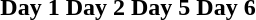<table style="margin:auto;">
<tr>
<th>Day 1</th>
<th>Day 2</th>
<th>Day 5</th>
<th>Day 6</th>
</tr>
<tr valign="top">
<td></td>
<td></td>
<td></td>
<td></td>
</tr>
</table>
